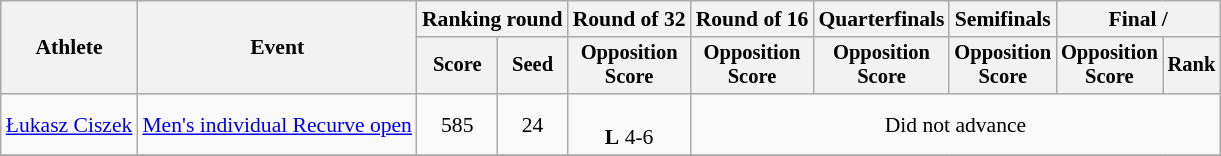<table class="wikitable" style="font-size:90%">
<tr>
<th rowspan=2>Athlete</th>
<th rowspan=2>Event</th>
<th colspan="2">Ranking round</th>
<th>Round of 32</th>
<th>Round of 16</th>
<th>Quarterfinals</th>
<th>Semifinals</th>
<th colspan="2">Final / </th>
</tr>
<tr style="font-size:95%">
<th>Score</th>
<th>Seed</th>
<th>Opposition<br>Score</th>
<th>Opposition<br>Score</th>
<th>Opposition<br>Score</th>
<th>Opposition<br>Score</th>
<th>Opposition<br>Score</th>
<th>Rank</th>
</tr>
<tr align=center>
<td align=left><a href='#'>Łukasz Ciszek</a></td>
<td align=left><a href='#'>Men's individual Recurve open</a></td>
<td>585</td>
<td>24</td>
<td> <br><strong>L</strong> 4-6</td>
<td colspan=5>Did not advance</td>
</tr>
<tr align=center>
</tr>
</table>
